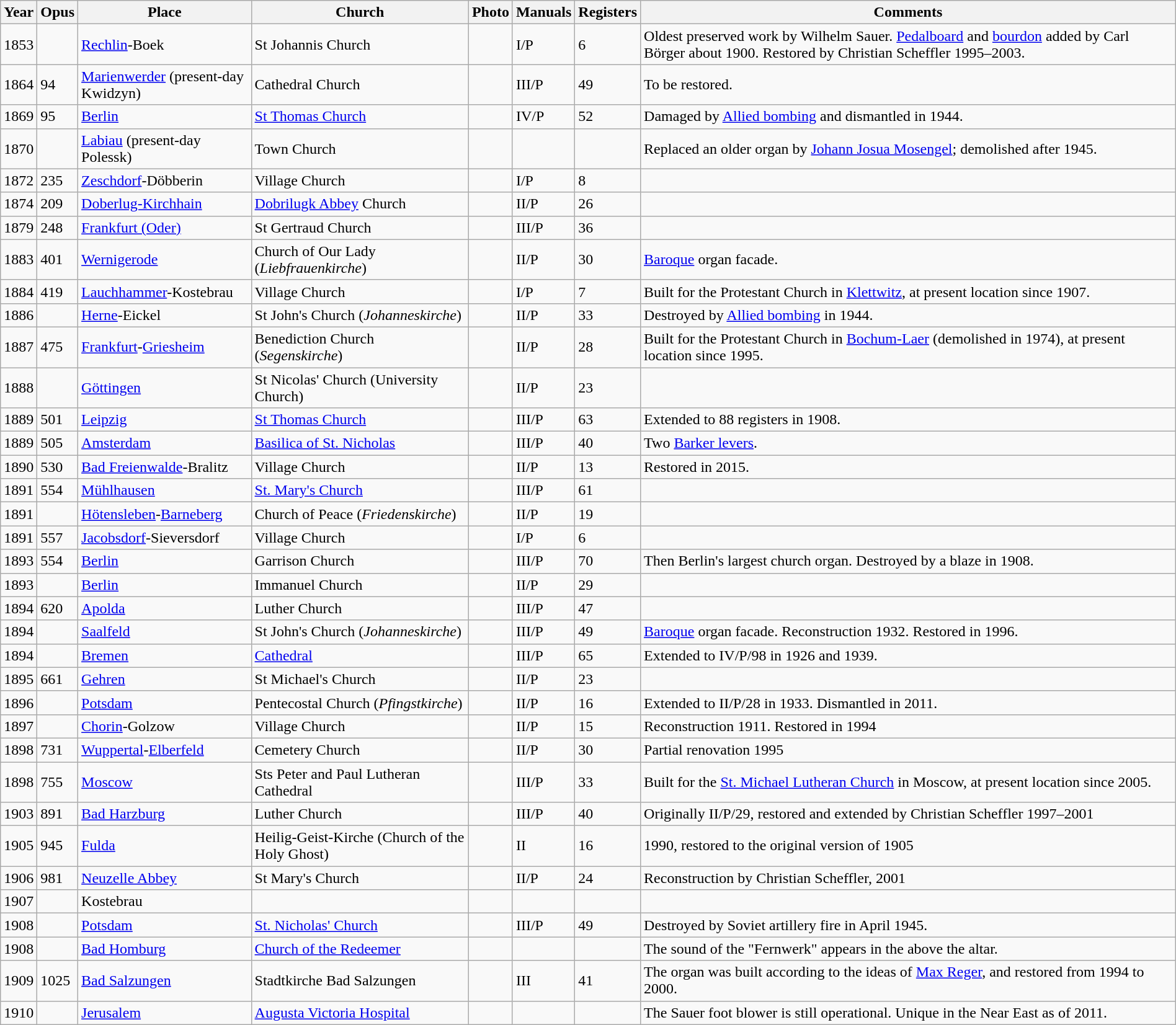<table class="wikitable sortable" width="100%">
<tr class="hintergrundfarbe5">
<th>Year</th>
<th>Opus</th>
<th>Place</th>
<th>Church</th>
<th class=unsortable>Photo</th>
<th>Manuals</th>
<th>Registers</th>
<th class="unsortable">Comments</th>
</tr>
<tr>
<td>1853</td>
<td></td>
<td><a href='#'>Rechlin</a>-Boek</td>
<td>St Johannis Church</td>
<td></td>
<td>I/P</td>
<td>6</td>
<td>Oldest preserved work by Wilhelm Sauer. <a href='#'>Pedalboard</a> and <a href='#'>bourdon</a> added by Carl Börger about 1900. Restored by Christian Scheffler 1995–2003.</td>
</tr>
<tr>
<td>1864</td>
<td>94</td>
<td><a href='#'>Marienwerder</a> (present-day Kwidzyn)</td>
<td>Cathedral Church</td>
<td></td>
<td>III/P</td>
<td>49</td>
<td>To be restored.</td>
</tr>
<tr>
<td>1869</td>
<td>95</td>
<td><a href='#'>Berlin</a></td>
<td><a href='#'>St Thomas Church</a></td>
<td></td>
<td>IV/P</td>
<td>52</td>
<td>Damaged by <a href='#'>Allied bombing</a> and dismantled in 1944.</td>
</tr>
<tr>
<td>1870</td>
<td></td>
<td><a href='#'>Labiau</a> (present-day Polessk)</td>
<td>Town Church</td>
<td></td>
<td></td>
<td></td>
<td>Replaced an older organ by <a href='#'>Johann Josua Mosengel</a>; demolished after 1945.</td>
</tr>
<tr>
<td>1872</td>
<td>235</td>
<td><a href='#'>Zeschdorf</a>-Döbberin</td>
<td>Village Church</td>
<td></td>
<td>I/P</td>
<td>8</td>
<td></td>
</tr>
<tr>
<td>1874</td>
<td>209</td>
<td><a href='#'>Doberlug-Kirchhain</a></td>
<td><a href='#'>Dobrilugk Abbey</a> Church</td>
<td></td>
<td>II/P</td>
<td>26</td>
<td></td>
</tr>
<tr>
<td>1879</td>
<td>248</td>
<td><a href='#'>Frankfurt (Oder)</a></td>
<td>St Gertraud Church</td>
<td></td>
<td>III/P</td>
<td>36</td>
<td></td>
</tr>
<tr>
<td>1883</td>
<td>401</td>
<td><a href='#'>Wernigerode</a></td>
<td>Church of Our Lady (<em>Liebfrauenkirche</em>)</td>
<td></td>
<td>II/P</td>
<td>30</td>
<td><a href='#'>Baroque</a> organ facade.</td>
</tr>
<tr>
<td>1884</td>
<td>419</td>
<td><a href='#'>Lauchhammer</a>-Kostebrau</td>
<td>Village Church</td>
<td></td>
<td>I/P</td>
<td>7</td>
<td>Built for the Protestant Church in <a href='#'>Klettwitz</a>, at present location since 1907.</td>
</tr>
<tr>
<td>1886</td>
<td></td>
<td><a href='#'>Herne</a>-Eickel</td>
<td>St John's Church (<em>Johanneskirche</em>)</td>
<td></td>
<td>II/P</td>
<td>33</td>
<td>Destroyed by <a href='#'>Allied bombing</a> in 1944.</td>
</tr>
<tr>
<td>1887</td>
<td>475</td>
<td><a href='#'>Frankfurt</a>-<a href='#'>Griesheim</a></td>
<td>Benediction Church (<em>Segenskirche</em>)</td>
<td></td>
<td>II/P</td>
<td>28</td>
<td>Built for the Protestant Church in <a href='#'>Bochum-Laer</a> (demolished in 1974), at present location since 1995.</td>
</tr>
<tr>
<td>1888</td>
<td></td>
<td><a href='#'>Göttingen</a></td>
<td>St Nicolas' Church (University Church)</td>
<td></td>
<td>II/P</td>
<td>23</td>
<td></td>
</tr>
<tr>
<td>1889</td>
<td>501</td>
<td><a href='#'>Leipzig</a></td>
<td><a href='#'>St Thomas Church</a></td>
<td></td>
<td>III/P</td>
<td>63</td>
<td>Extended to 88 registers in 1908.</td>
</tr>
<tr>
<td>1889</td>
<td>505</td>
<td><a href='#'>Amsterdam</a></td>
<td><a href='#'>Basilica of St. Nicholas</a></td>
<td></td>
<td>III/P</td>
<td>40</td>
<td>Two <a href='#'>Barker levers</a>.</td>
</tr>
<tr>
<td>1890</td>
<td>530</td>
<td><a href='#'>Bad Freienwalde</a>-Bralitz</td>
<td>Village Church</td>
<td></td>
<td>II/P</td>
<td>13</td>
<td>Restored in 2015.</td>
</tr>
<tr>
<td>1891</td>
<td>554</td>
<td><a href='#'>Mühlhausen</a></td>
<td><a href='#'>St. Mary's Church</a></td>
<td></td>
<td>III/P</td>
<td>61</td>
<td></td>
</tr>
<tr>
<td>1891</td>
<td></td>
<td><a href='#'>Hötensleben</a>-<a href='#'>Barneberg</a></td>
<td>Church of Peace (<em>Friedenskirche</em>)</td>
<td></td>
<td>II/P</td>
<td>19</td>
<td></td>
</tr>
<tr>
<td>1891</td>
<td>557</td>
<td><a href='#'>Jacobsdorf</a>-Sieversdorf</td>
<td>Village Church</td>
<td></td>
<td>I/P</td>
<td>6</td>
<td></td>
</tr>
<tr>
<td>1893</td>
<td>554</td>
<td><a href='#'>Berlin</a></td>
<td>Garrison Church</td>
<td></td>
<td>III/P</td>
<td>70</td>
<td>Then Berlin's largest church organ. Destroyed by a blaze in 1908.</td>
</tr>
<tr>
<td>1893</td>
<td></td>
<td><a href='#'>Berlin</a></td>
<td>Immanuel Church</td>
<td></td>
<td>II/P</td>
<td>29</td>
<td></td>
</tr>
<tr>
<td>1894</td>
<td>620</td>
<td><a href='#'>Apolda</a></td>
<td>Luther Church</td>
<td></td>
<td>III/P</td>
<td>47</td>
<td></td>
</tr>
<tr>
<td>1894</td>
<td></td>
<td><a href='#'>Saalfeld</a></td>
<td>St John's Church (<em>Johanneskirche</em>)</td>
<td></td>
<td>III/P</td>
<td>49</td>
<td><a href='#'>Baroque</a> organ facade. Reconstruction 1932. Restored in 1996.</td>
</tr>
<tr>
<td>1894</td>
<td></td>
<td><a href='#'>Bremen</a></td>
<td><a href='#'>Cathedral</a></td>
<td></td>
<td>III/P</td>
<td>65</td>
<td>Extended to IV/P/98 in 1926 and 1939.</td>
</tr>
<tr>
<td>1895</td>
<td>661</td>
<td><a href='#'>Gehren</a></td>
<td>St Michael's Church</td>
<td></td>
<td>II/P</td>
<td>23</td>
<td></td>
</tr>
<tr>
<td>1896</td>
<td></td>
<td><a href='#'>Potsdam</a></td>
<td>Pentecostal Church (<em>Pfingstkirche</em>)</td>
<td></td>
<td>II/P</td>
<td>16</td>
<td>Extended to II/P/28 in 1933. Dismantled in 2011.</td>
</tr>
<tr>
<td>1897</td>
<td></td>
<td><a href='#'>Chorin</a>-Golzow</td>
<td>Village Church</td>
<td></td>
<td>II/P</td>
<td>15</td>
<td>Reconstruction 1911. Restored in 1994</td>
</tr>
<tr>
<td>1898</td>
<td>731</td>
<td><a href='#'>Wuppertal</a>-<a href='#'>Elberfeld</a></td>
<td>Cemetery Church</td>
<td></td>
<td>II/P</td>
<td>30</td>
<td>Partial renovation 1995</td>
</tr>
<tr>
<td>1898</td>
<td>755</td>
<td><a href='#'>Moscow</a></td>
<td>Sts Peter and Paul Lutheran Cathedral</td>
<td></td>
<td>III/P</td>
<td>33</td>
<td>Built for the <a href='#'>St. Michael Lutheran Church</a> in Moscow, at present location since 2005.</td>
</tr>
<tr>
<td>1903</td>
<td>891</td>
<td><a href='#'>Bad Harzburg</a></td>
<td>Luther Church</td>
<td></td>
<td>III/P</td>
<td>40</td>
<td>Originally II/P/29, restored and extended by Christian Scheffler 1997–2001</td>
</tr>
<tr>
<td>1905</td>
<td>945</td>
<td><a href='#'>Fulda</a></td>
<td>Heilig-Geist-Kirche (Church of the Holy Ghost)</td>
<td></td>
<td>II</td>
<td>16</td>
<td>1990, restored to the original version of 1905</td>
</tr>
<tr>
<td>1906</td>
<td>981</td>
<td><a href='#'>Neuzelle Abbey</a></td>
<td>St Mary's Church</td>
<td></td>
<td>II/P</td>
<td>24</td>
<td>Reconstruction by Christian Scheffler, 2001</td>
</tr>
<tr>
<td>1907</td>
<td></td>
<td>Kostebrau</td>
<td></td>
<td></td>
<td></td>
<td></td>
<td></td>
</tr>
<tr>
<td>1908</td>
<td></td>
<td><a href='#'>Potsdam</a></td>
<td><a href='#'>St. Nicholas' Church</a></td>
<td></td>
<td>III/P</td>
<td>49</td>
<td>Destroyed by Soviet artillery fire in April 1945.</td>
</tr>
<tr>
<td>1908</td>
<td></td>
<td><a href='#'>Bad Homburg</a></td>
<td><a href='#'>Church of the Redeemer</a></td>
<td></td>
<td></td>
<td></td>
<td>The sound of the "Fernwerk" appears in the above the altar.</td>
</tr>
<tr>
<td>1909</td>
<td>1025</td>
<td><a href='#'>Bad Salzungen</a></td>
<td>Stadtkirche Bad Salzungen</td>
<td></td>
<td>III</td>
<td>41</td>
<td>The organ was built according to the ideas of <a href='#'>Max Reger</a>, and restored from 1994 to 2000.</td>
</tr>
<tr>
<td>1910</td>
<td></td>
<td><a href='#'>Jerusalem</a></td>
<td><a href='#'>Augusta Victoria Hospital</a></td>
<td></td>
<td></td>
<td></td>
<td>The Sauer foot blower is still operational. Unique in the Near East as of 2011.</td>
</tr>
</table>
